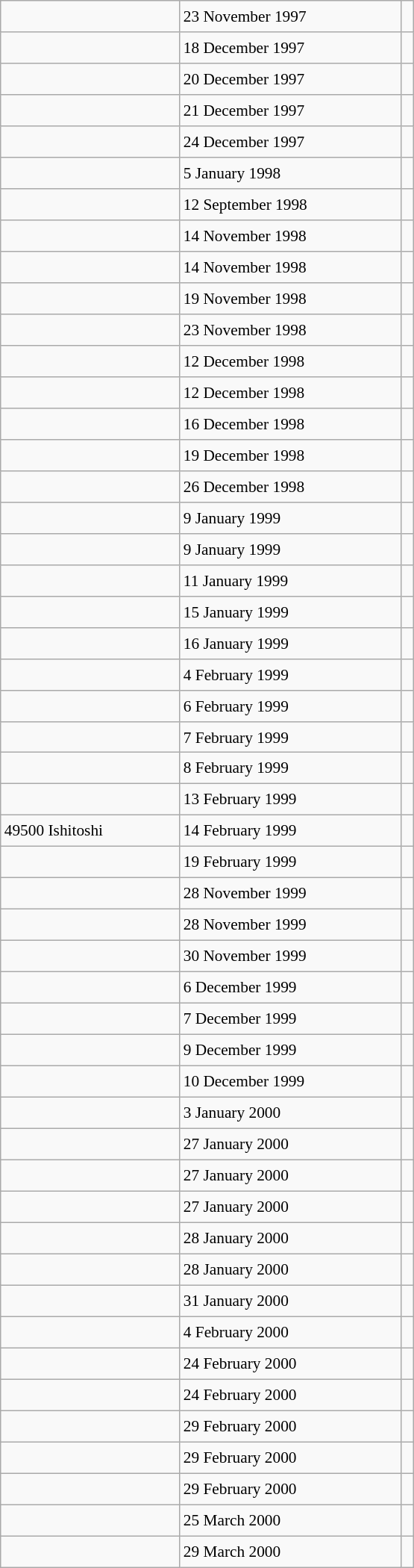<table class="wikitable" style="font-size: 89%; float: left; width: 26em; margin-right: 1em; height: 1400px">
<tr>
<td></td>
<td>23 November 1997</td>
<td></td>
</tr>
<tr>
<td></td>
<td>18 December 1997</td>
<td></td>
</tr>
<tr>
<td></td>
<td>20 December 1997</td>
<td></td>
</tr>
<tr>
<td></td>
<td>21 December 1997</td>
<td></td>
</tr>
<tr>
<td></td>
<td>24 December 1997</td>
<td></td>
</tr>
<tr>
<td></td>
<td>5 January 1998</td>
<td></td>
</tr>
<tr>
<td></td>
<td>12 September 1998</td>
<td></td>
</tr>
<tr>
<td></td>
<td>14 November 1998</td>
<td></td>
</tr>
<tr>
<td></td>
<td>14 November 1998</td>
<td></td>
</tr>
<tr>
<td></td>
<td>19 November 1998</td>
<td></td>
</tr>
<tr>
<td></td>
<td>23 November 1998</td>
<td></td>
</tr>
<tr>
<td></td>
<td>12 December 1998</td>
<td></td>
</tr>
<tr>
<td></td>
<td>12 December 1998</td>
<td></td>
</tr>
<tr>
<td></td>
<td>16 December 1998</td>
<td></td>
</tr>
<tr>
<td></td>
<td>19 December 1998</td>
<td></td>
</tr>
<tr>
<td></td>
<td>26 December 1998</td>
<td></td>
</tr>
<tr>
<td></td>
<td>9 January 1999</td>
<td></td>
</tr>
<tr>
<td></td>
<td>9 January 1999</td>
<td></td>
</tr>
<tr>
<td></td>
<td>11 January 1999</td>
<td></td>
</tr>
<tr>
<td></td>
<td>15 January 1999</td>
<td></td>
</tr>
<tr>
<td></td>
<td>16 January 1999</td>
<td></td>
</tr>
<tr>
<td></td>
<td>4 February 1999</td>
<td></td>
</tr>
<tr>
<td></td>
<td>6 February 1999</td>
<td></td>
</tr>
<tr>
<td></td>
<td>7 February 1999</td>
<td></td>
</tr>
<tr>
<td></td>
<td>8 February 1999</td>
<td></td>
</tr>
<tr>
<td></td>
<td>13 February 1999</td>
<td></td>
</tr>
<tr>
<td>49500 Ishitoshi</td>
<td>14 February 1999</td>
<td></td>
</tr>
<tr>
<td></td>
<td>19 February 1999</td>
<td></td>
</tr>
<tr>
<td></td>
<td>28 November 1999</td>
<td></td>
</tr>
<tr>
<td></td>
<td>28 November 1999</td>
<td></td>
</tr>
<tr>
<td></td>
<td>30 November 1999</td>
<td></td>
</tr>
<tr>
<td></td>
<td>6 December 1999</td>
<td></td>
</tr>
<tr>
<td></td>
<td>7 December 1999</td>
<td></td>
</tr>
<tr>
<td></td>
<td>9 December 1999</td>
<td></td>
</tr>
<tr>
<td></td>
<td>10 December 1999</td>
<td></td>
</tr>
<tr>
<td></td>
<td>3 January 2000</td>
<td></td>
</tr>
<tr>
<td></td>
<td>27 January 2000</td>
<td></td>
</tr>
<tr>
<td></td>
<td>27 January 2000</td>
<td></td>
</tr>
<tr>
<td></td>
<td>27 January 2000</td>
<td></td>
</tr>
<tr>
<td></td>
<td>28 January 2000</td>
<td></td>
</tr>
<tr>
<td></td>
<td>28 January 2000</td>
<td></td>
</tr>
<tr>
<td></td>
<td>31 January 2000</td>
<td></td>
</tr>
<tr>
<td></td>
<td>4 February 2000</td>
<td></td>
</tr>
<tr>
<td></td>
<td>24 February 2000</td>
<td></td>
</tr>
<tr>
<td></td>
<td>24 February 2000</td>
<td></td>
</tr>
<tr>
<td></td>
<td>29 February 2000</td>
<td></td>
</tr>
<tr>
<td></td>
<td>29 February 2000</td>
<td></td>
</tr>
<tr>
<td></td>
<td>29 February 2000</td>
<td></td>
</tr>
<tr>
<td></td>
<td>25 March 2000</td>
<td></td>
</tr>
<tr>
<td></td>
<td>29 March 2000</td>
<td></td>
</tr>
</table>
